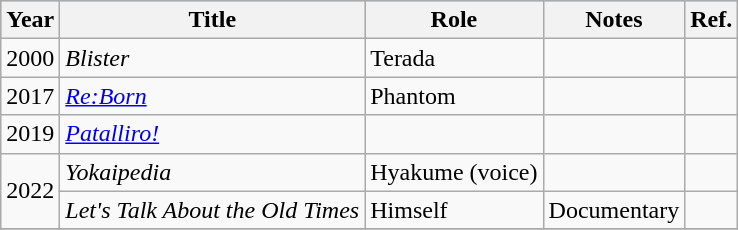<table class="wikitable">
<tr style="background:#B0C4DE;">
<th>Year</th>
<th>Title</th>
<th>Role</th>
<th>Notes</th>
<th>Ref.</th>
</tr>
<tr>
<td>2000</td>
<td><em>Blister</em></td>
<td>Terada</td>
<td></td>
</tr>
<tr>
<td>2017</td>
<td><em><a href='#'>Re:Born</a></em></td>
<td>Phantom</td>
<td></td>
<td></td>
</tr>
<tr>
<td>2019</td>
<td><em><a href='#'>Patalliro!</a></em></td>
<td></td>
<td></td>
<td></td>
</tr>
<tr>
<td rowspan=2>2022</td>
<td><em>Yokaipedia</em></td>
<td>Hyakume (voice)</td>
<td></td>
<td></td>
</tr>
<tr>
<td><em>Let's Talk About the Old Times</em></td>
<td>Himself</td>
<td>Documentary</td>
<td></td>
</tr>
<tr>
</tr>
</table>
